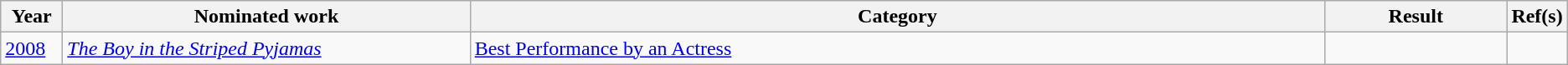<table class="wikitable">
<tr>
<th width=4%>Year</th>
<th width=27%>Nominated work</th>
<th width=57%>Category</th>
<th width=12%>Result</th>
<th width=4%>Ref(s)</th>
</tr>
<tr>
<td><a href='#'>2008</a></td>
<td><em><a href='#'>The Boy in the Striped Pyjamas</a></em></td>
<td><a href='#'>Best Performance by an Actress</a></td>
<td></td>
<td></td>
</tr>
</table>
